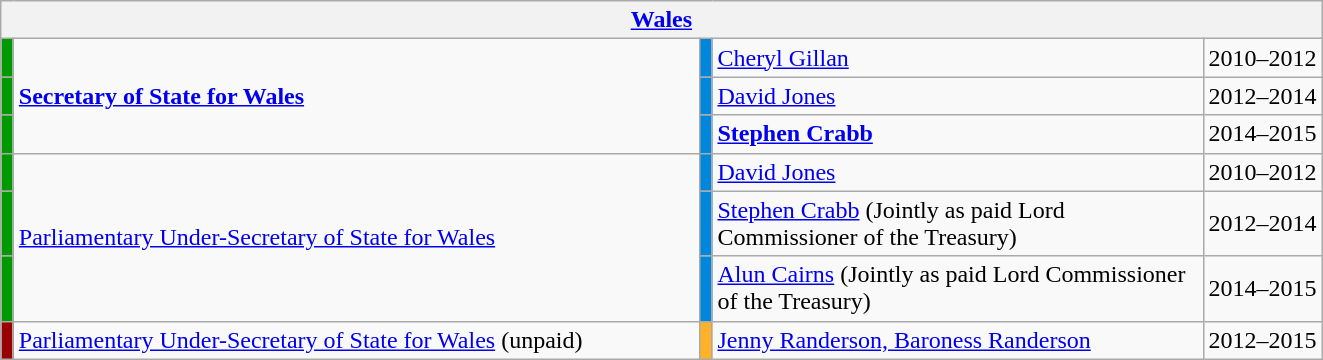<table class="wikitable">
<tr>
<th colspan=5><a href='#'>Wales</a></th>
</tr>
<tr>
<td style="width:1px;; background:#090;"></td>
<td style="width:450px;" rowspan="3"><strong><a href='#'>Secretary of State for Wales</a></strong></td>
<td style="width:1px;; background:#0087dc;"></td>
<td width=320><a href='#'>Cheryl Gillan</a></td>
<td>2010–2012</td>
</tr>
<tr>
<td style="width:1px;; background:#090;"></td>
<td style="width:1px;; background:#0087dc;"></td>
<td><a href='#'>David Jones</a></td>
<td>2012–2014</td>
</tr>
<tr>
<td style="width:1px;; background:#090;"></td>
<td style="width:1px;; background:#0087dc;"></td>
<td><strong><a href='#'>Stephen Crabb</a></strong></td>
<td>2014–2015</td>
</tr>
<tr>
<td style="width:1px;; background:#090;"></td>
<td style="width:450px;" rowspan="3"><a href='#'>Parliamentary Under-Secretary of State for Wales</a></td>
<td style="width:1px;; background:#0087dc;"></td>
<td width=320><a href='#'>David Jones</a></td>
<td>2010–2012</td>
</tr>
<tr>
<td style="width:1px;; background:#090;"></td>
<td style="width:1px;; background:#0087dc;"></td>
<td><a href='#'>Stephen Crabb</a> (Jointly as paid Lord Commissioner of the Treasury)</td>
<td>2012–2014</td>
</tr>
<tr>
<td style="width:1px;; background:#090;"></td>
<td style="width:1px;; background:#0087dc;"></td>
<td><a href='#'>Alun Cairns</a> (Jointly as paid Lord Commissioner of the Treasury)</td>
<td>2014–2015</td>
</tr>
<tr>
<td style="width:1px;; background:#900;"></td>
<td><a href='#'>Parliamentary Under-Secretary of State for Wales</a> (unpaid)</td>
<td style="width:1px;; background:#FFB128;"></td>
<td><a href='#'>Jenny Randerson, Baroness Randerson</a></td>
<td>2012–2015</td>
</tr>
</table>
